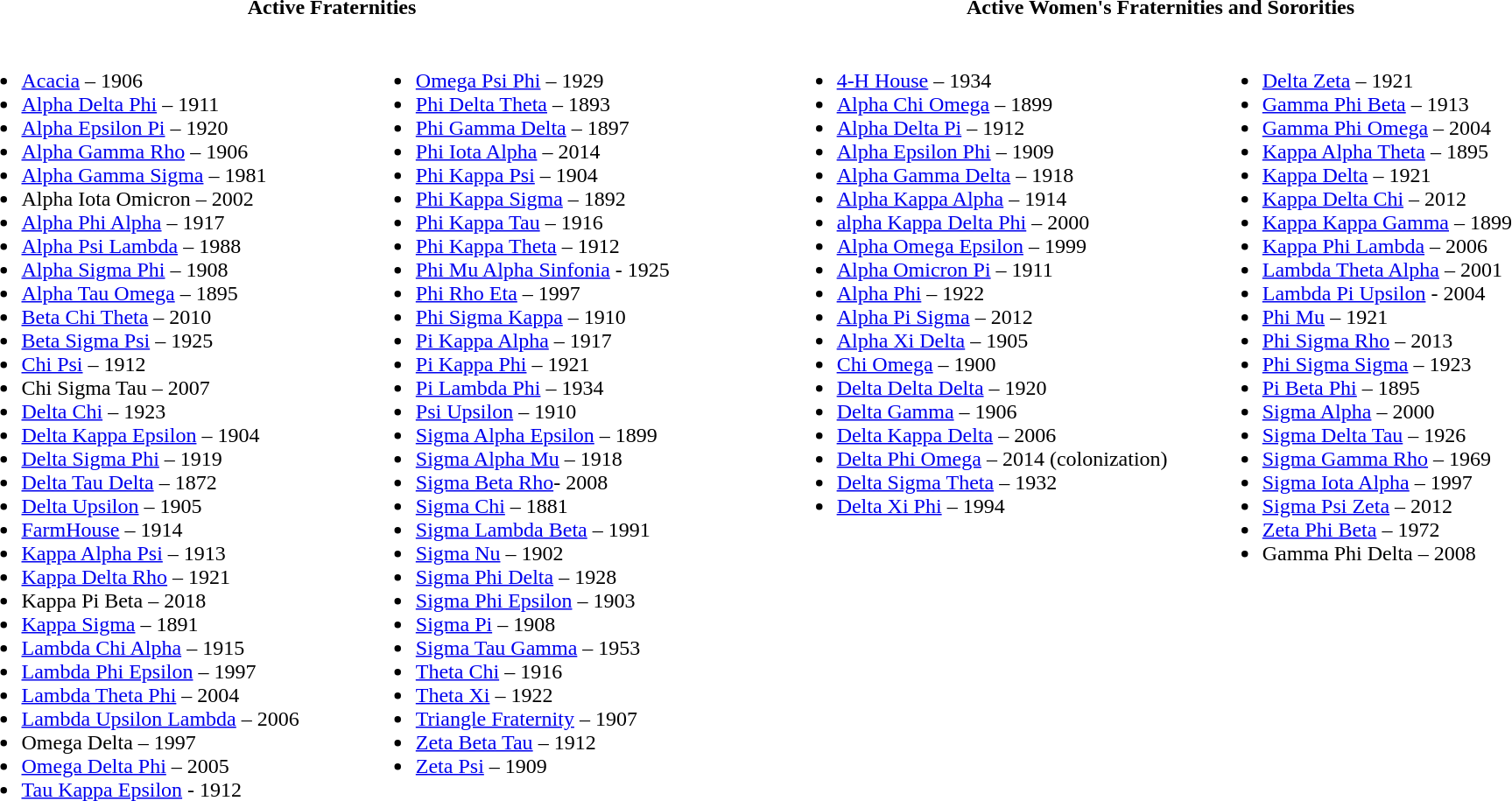<table width="100%"|>
<tr>
<th colspan="3">Active Fraternities</th>
<th width="60"></th>
<th colspan="3">Active Women's Fraternities and Sororities</th>
<th width="60"></th>
</tr>
<tr>
<td valign="top"><br><ul><li><a href='#'>Acacia</a> – 1906</li><li><a href='#'>Alpha Delta Phi</a> – 1911</li><li><a href='#'>Alpha Epsilon Pi</a> – 1920</li><li><a href='#'>Alpha Gamma Rho</a> – 1906</li><li><a href='#'>Alpha Gamma Sigma</a> – 1981</li><li>Alpha Iota Omicron – 2002</li><li><a href='#'>Alpha Phi Alpha</a> – 1917</li><li><a href='#'>Alpha Psi Lambda</a> – 1988</li><li><a href='#'>Alpha Sigma Phi</a> – 1908</li><li><a href='#'>Alpha Tau Omega</a> – 1895</li><li><a href='#'>Beta Chi Theta</a> – 2010</li><li><a href='#'>Beta Sigma Psi</a> – 1925</li><li><a href='#'>Chi Psi</a> – 1912</li><li>Chi Sigma Tau – 2007</li><li><a href='#'>Delta Chi</a> – 1923</li><li><a href='#'>Delta Kappa Epsilon</a> – 1904</li><li><a href='#'>Delta Sigma Phi</a> – 1919</li><li><a href='#'>Delta Tau Delta</a> – 1872</li><li><a href='#'>Delta Upsilon</a> – 1905</li><li><a href='#'>FarmHouse</a> – 1914</li><li><a href='#'>Kappa Alpha Psi</a> – 1913</li><li><a href='#'>Kappa Delta Rho</a> – 1921</li><li>Kappa Pi Beta – 2018</li><li><a href='#'>Kappa Sigma</a> – 1891</li><li><a href='#'>Lambda Chi Alpha</a> – 1915</li><li><a href='#'>Lambda Phi Epsilon</a> – 1997</li><li><a href='#'>Lambda Theta Phi</a> – 2004</li><li><a href='#'>Lambda Upsilon Lambda</a> – 2006</li><li>Omega Delta – 1997</li><li><a href='#'>Omega Delta Phi</a> – 2005</li><li><a href='#'>Tau Kappa Epsilon</a> - 1912</li></ul></td>
<td width="20"></td>
<td valign="top"><br><ul><li><a href='#'>Omega Psi Phi</a> – 1929</li><li><a href='#'>Phi Delta Theta</a> – 1893</li><li><a href='#'>Phi Gamma Delta</a> – 1897</li><li><a href='#'>Phi Iota Alpha</a> – 2014</li><li><a href='#'>Phi Kappa Psi</a> – 1904</li><li><a href='#'>Phi Kappa Sigma</a> – 1892</li><li><a href='#'>Phi Kappa Tau</a> – 1916</li><li><a href='#'>Phi Kappa Theta</a> – 1912</li><li><a href='#'>Phi Mu Alpha Sinfonia</a> - 1925</li><li><a href='#'>Phi Rho Eta</a> – 1997</li><li><a href='#'>Phi Sigma Kappa</a> – 1910</li><li><a href='#'>Pi Kappa Alpha</a> – 1917</li><li><a href='#'>Pi Kappa Phi</a> – 1921</li><li><a href='#'>Pi Lambda Phi</a> – 1934</li><li><a href='#'>Psi Upsilon</a> – 1910</li><li><a href='#'>Sigma Alpha Epsilon</a> – 1899</li><li><a href='#'>Sigma Alpha Mu</a> – 1918</li><li><a href='#'>Sigma Beta Rho</a>- 2008</li><li><a href='#'>Sigma Chi</a> – 1881</li><li><a href='#'>Sigma Lambda Beta</a> – 1991</li><li><a href='#'>Sigma Nu</a> – 1902</li><li><a href='#'>Sigma Phi Delta</a> – 1928</li><li><a href='#'>Sigma Phi Epsilon</a> – 1903</li><li><a href='#'>Sigma Pi</a> – 1908</li><li><a href='#'>Sigma Tau Gamma</a> – 1953</li><li><a href='#'>Theta Chi</a> – 1916</li><li><a href='#'>Theta Xi</a> – 1922</li><li><a href='#'>Triangle Fraternity</a> – 1907</li><li><a href='#'>Zeta Beta Tau</a> – 1912</li><li><a href='#'>Zeta Psi</a> – 1909</li></ul></td>
<td></td>
<td valign="top"><br><ul><li><a href='#'>4-H House</a> – 1934</li><li><a href='#'>Alpha Chi Omega</a> – 1899</li><li><a href='#'>Alpha Delta Pi</a> – 1912</li><li><a href='#'>Alpha Epsilon Phi</a> – 1909</li><li><a href='#'>Alpha Gamma Delta</a> – 1918</li><li><a href='#'>Alpha Kappa Alpha</a> – 1914</li><li><a href='#'>alpha Kappa Delta Phi</a> – 2000</li><li><a href='#'>Alpha Omega Epsilon</a> – 1999</li><li><a href='#'>Alpha Omicron Pi</a> – 1911</li><li><a href='#'>Alpha Phi</a> – 1922</li><li><a href='#'>Alpha Pi Sigma</a> – 2012</li><li><a href='#'>Alpha Xi Delta</a> – 1905</li><li><a href='#'>Chi Omega</a> – 1900</li><li><a href='#'>Delta Delta Delta</a> – 1920</li><li><a href='#'>Delta Gamma</a> – 1906</li><li><a href='#'>Delta Kappa Delta</a> – 2006</li><li><a href='#'>Delta Phi Omega</a> – 2014 (colonization)</li><li><a href='#'>Delta Sigma Theta</a> – 1932</li><li><a href='#'>Delta Xi Phi</a> – 1994</li></ul></td>
<td></td>
<td valign="top"><br><ul><li><a href='#'>Delta Zeta</a> – 1921</li><li><a href='#'>Gamma Phi Beta</a> – 1913</li><li><a href='#'>Gamma Phi Omega</a> – 2004</li><li><a href='#'>Kappa Alpha Theta</a> – 1895</li><li><a href='#'>Kappa Delta</a> – 1921</li><li><a href='#'>Kappa Delta Chi</a> – 2012</li><li><a href='#'>Kappa Kappa Gamma</a> – 1899</li><li><a href='#'>Kappa Phi Lambda</a> – 2006</li><li><a href='#'>Lambda Theta Alpha</a> – 2001</li><li><a href='#'>Lambda Pi Upsilon</a> - 2004</li><li><a href='#'>Phi Mu</a> – 1921</li><li><a href='#'>Phi Sigma Rho</a> – 2013</li><li><a href='#'>Phi Sigma Sigma</a> – 1923</li><li><a href='#'>Pi Beta Phi</a> – 1895</li><li><a href='#'>Sigma Alpha</a> – 2000</li><li><a href='#'>Sigma Delta Tau</a> – 1926</li><li><a href='#'>Sigma Gamma Rho</a> – 1969</li><li><a href='#'>Sigma Iota Alpha</a> – 1997</li><li><a href='#'>Sigma Psi Zeta</a> – 2012</li><li><a href='#'>Zeta Phi Beta</a> – 1972</li><li>Gamma Phi Delta – 2008</li></ul></td>
<td></td>
</tr>
</table>
